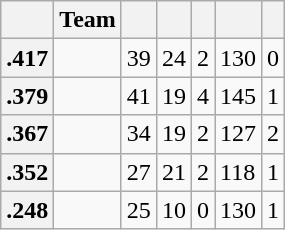<table class="wikitable sortable">
<tr>
<th></th>
<th class="unsortable">Team</th>
<th></th>
<th></th>
<th></th>
<th></th>
<th></th>
</tr>
<tr>
<th>.417</th>
<td></td>
<td>39</td>
<td>24</td>
<td>2</td>
<td>130</td>
<td>0</td>
</tr>
<tr>
<th>.379</th>
<td></td>
<td>41</td>
<td>19</td>
<td>4</td>
<td>145</td>
<td>1</td>
</tr>
<tr>
<th>.367</th>
<td></td>
<td>34</td>
<td>19</td>
<td>2</td>
<td>127</td>
<td>2</td>
</tr>
<tr>
<th>.352</th>
<td></td>
<td>27</td>
<td>21</td>
<td>2</td>
<td>118</td>
<td>1</td>
</tr>
<tr>
<th>.248</th>
<td></td>
<td>25</td>
<td>10</td>
<td>0</td>
<td>130</td>
<td>1</td>
</tr>
</table>
